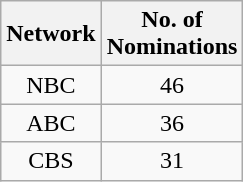<table class="wikitable">
<tr>
<th>Network</th>
<th>No. of<br>Nominations</th>
</tr>
<tr style="text-align:center">
<td>NBC</td>
<td>46</td>
</tr>
<tr style="text-align:center">
<td>ABC</td>
<td>36</td>
</tr>
<tr style="text-align:center">
<td>CBS</td>
<td>31</td>
</tr>
</table>
